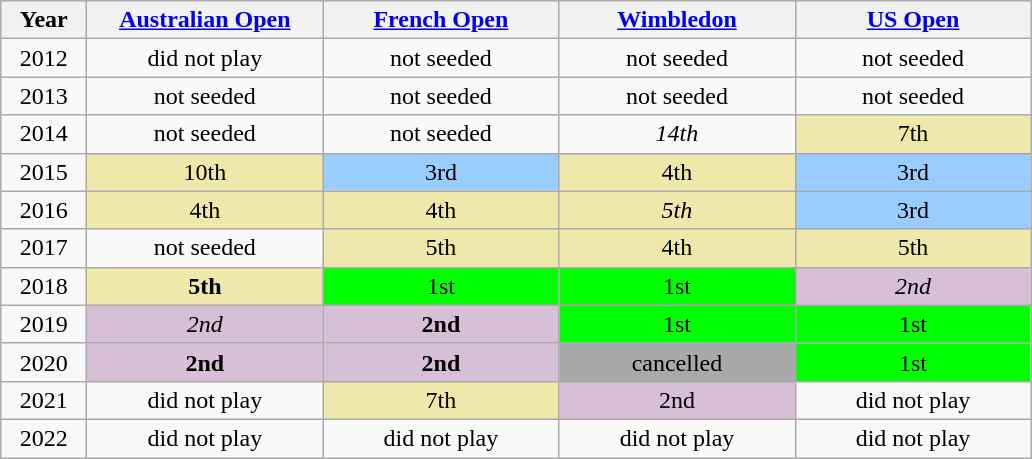<table class="wikitable" style="text-align:center">
<tr>
<th width="50">Year</th>
<th width="150"><a href='#'>Australian Open</a></th>
<th width="150"><a href='#'>French Open</a></th>
<th width="150"><a href='#'>Wimbledon</a></th>
<th width="150"><a href='#'>US Open</a></th>
</tr>
<tr>
<td>2012</td>
<td>did not play</td>
<td>not seeded</td>
<td>not seeded</td>
<td>not seeded</td>
</tr>
<tr>
<td>2013</td>
<td>not seeded</td>
<td>not seeded</td>
<td>not seeded</td>
<td>not seeded</td>
</tr>
<tr>
<td>2014</td>
<td>not seeded</td>
<td>not seeded</td>
<td><em>14th</em></td>
<td bgcolor=#eee8aa>7th</td>
</tr>
<tr>
<td>2015</td>
<td bgcolor=#eee8aa>10th</td>
<td bgcolor=#9cf>3rd</td>
<td bgcolor=#eee8aa>4th</td>
<td bgcolor=#9cf>3rd</td>
</tr>
<tr>
<td>2016</td>
<td bgcolor=#eee8aa>4th</td>
<td bgcolor=#eee8aa>4th</td>
<td bgcolor=#eee8aa><em>5th</em></td>
<td bgcolor=#9cf>3rd</td>
</tr>
<tr>
<td>2017</td>
<td>not seeded</td>
<td bgcolor=#eee8aa>5th</td>
<td bgcolor=#eee8aa>4th</td>
<td bgcolor=#eee8aa>5th</td>
</tr>
<tr>
<td>2018</td>
<td bgcolor=#eee8aa><strong>5th</strong></td>
<td bgcolor=lime>1st</td>
<td bgcolor=lime>1st</td>
<td bgcolor=thistle><em>2nd</em></td>
</tr>
<tr>
<td>2019</td>
<td bgcolor=thistle><em>2nd</em></td>
<td bgcolor=thistle><strong>2nd</strong></td>
<td bgcolor=lime>1st</td>
<td bgcolor=lime>1st</td>
</tr>
<tr>
<td>2020</td>
<td bgcolor=thistle><strong>2nd</strong></td>
<td bgcolor=thistle><strong>2nd</strong></td>
<td bgcolor=darkgray>cancelled</td>
<td bgcolor="lime">1st</td>
</tr>
<tr>
<td>2021</td>
<td>did not play</td>
<td bgcolor=eee8aa>7th</td>
<td bgcolor=thistle>2nd</td>
<td>did not play</td>
</tr>
<tr>
<td>2022</td>
<td>did not play</td>
<td>did not play</td>
<td>did not play</td>
<td>did not play</td>
</tr>
</table>
